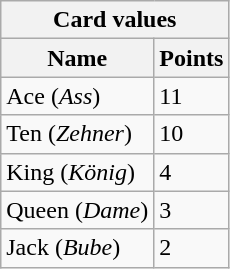<table class="wikitable sortable">
<tr>
<th colspan="5">Card values</th>
</tr>
<tr>
<th>Name</th>
<th>Points</th>
</tr>
<tr>
<td>Ace (<em>Ass</em>)</td>
<td>11</td>
</tr>
<tr>
<td>Ten (<em>Zehner</em>)</td>
<td>10</td>
</tr>
<tr>
<td>King (<em>König</em>)</td>
<td>4</td>
</tr>
<tr>
<td>Queen (<em>Dame</em>)</td>
<td>3</td>
</tr>
<tr>
<td>Jack (<em>Bube</em>)</td>
<td>2</td>
</tr>
</table>
